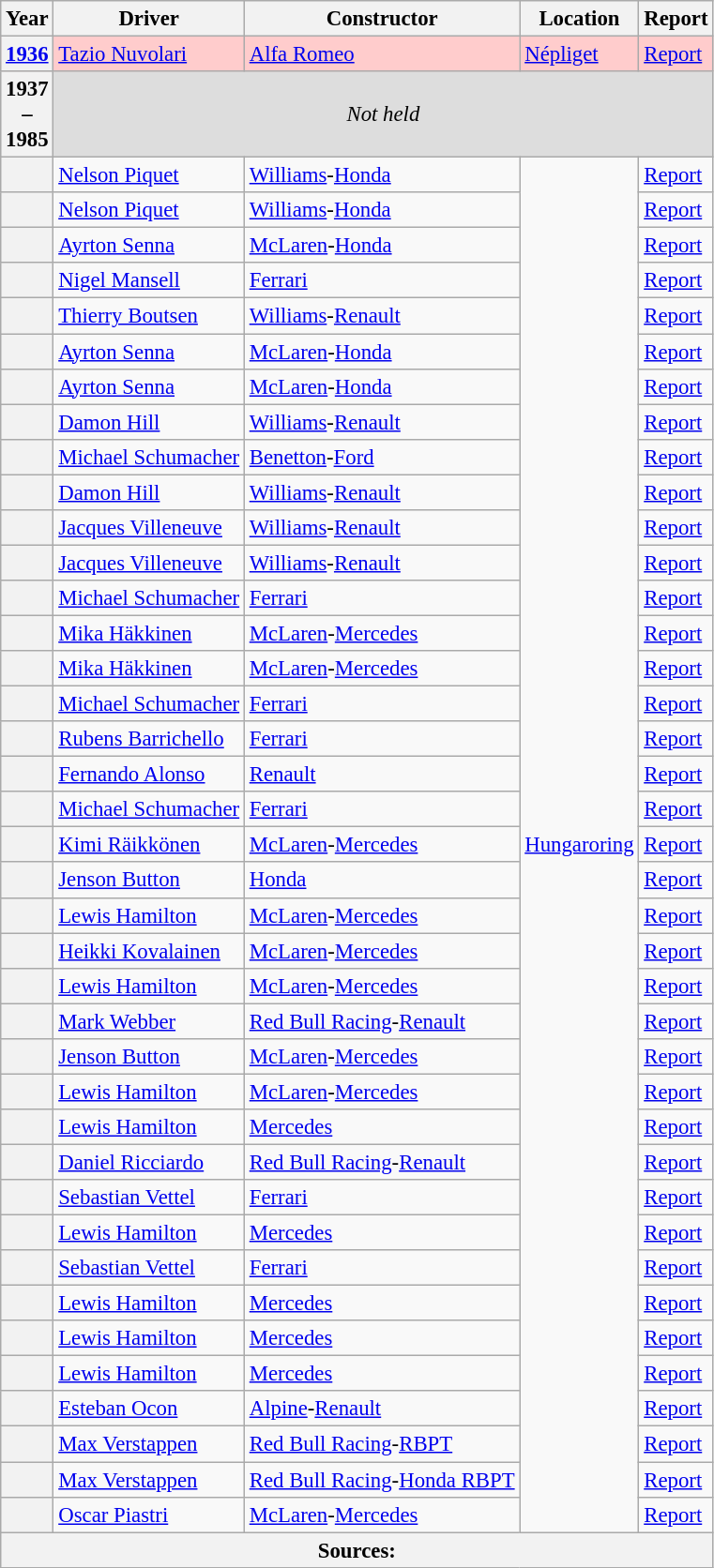<table class="wikitable" style="font-size: 95%;">
<tr>
<th>Year</th>
<th>Driver</th>
<th>Constructor</th>
<th>Location</th>
<th>Report</th>
</tr>
<tr style="background:#fcc;">
<th><a href='#'>1936</a></th>
<td> <a href='#'>Tazio Nuvolari</a></td>
<td><a href='#'>Alfa Romeo</a></td>
<td><a href='#'>Népliget</a></td>
<td><a href='#'>Report</a></td>
</tr>
<tr style="background:#DDDDDD;">
<th>1937<br>–<br>1985</th>
<td align=center colspan=4><em>Not held</em></td>
</tr>
<tr>
<th></th>
<td> <a href='#'>Nelson Piquet</a></td>
<td><a href='#'>Williams</a>-<a href='#'>Honda</a></td>
<td rowspan="39"><a href='#'>Hungaroring</a></td>
<td><a href='#'>Report</a></td>
</tr>
<tr>
<th></th>
<td> <a href='#'>Nelson Piquet</a></td>
<td><a href='#'>Williams</a>-<a href='#'>Honda</a></td>
<td><a href='#'>Report</a></td>
</tr>
<tr>
<th></th>
<td> <a href='#'>Ayrton Senna</a></td>
<td><a href='#'>McLaren</a>-<a href='#'>Honda</a></td>
<td><a href='#'>Report</a></td>
</tr>
<tr>
<th></th>
<td> <a href='#'>Nigel Mansell</a></td>
<td><a href='#'>Ferrari</a></td>
<td><a href='#'>Report</a></td>
</tr>
<tr>
<th></th>
<td> <a href='#'>Thierry Boutsen</a></td>
<td><a href='#'>Williams</a>-<a href='#'>Renault</a></td>
<td><a href='#'>Report</a></td>
</tr>
<tr>
<th></th>
<td> <a href='#'>Ayrton Senna</a></td>
<td><a href='#'>McLaren</a>-<a href='#'>Honda</a></td>
<td><a href='#'>Report</a></td>
</tr>
<tr>
<th></th>
<td> <a href='#'>Ayrton Senna</a></td>
<td><a href='#'>McLaren</a>-<a href='#'>Honda</a></td>
<td><a href='#'>Report</a></td>
</tr>
<tr>
<th></th>
<td> <a href='#'>Damon Hill</a></td>
<td><a href='#'>Williams</a>-<a href='#'>Renault</a></td>
<td><a href='#'>Report</a></td>
</tr>
<tr>
<th></th>
<td> <a href='#'>Michael Schumacher</a></td>
<td><a href='#'>Benetton</a>-<a href='#'>Ford</a></td>
<td><a href='#'>Report</a></td>
</tr>
<tr>
<th></th>
<td> <a href='#'>Damon Hill</a></td>
<td><a href='#'>Williams</a>-<a href='#'>Renault</a></td>
<td><a href='#'>Report</a></td>
</tr>
<tr>
<th></th>
<td> <a href='#'>Jacques Villeneuve</a></td>
<td><a href='#'>Williams</a>-<a href='#'>Renault</a></td>
<td><a href='#'>Report</a></td>
</tr>
<tr>
<th></th>
<td> <a href='#'>Jacques Villeneuve</a></td>
<td><a href='#'>Williams</a>-<a href='#'>Renault</a></td>
<td><a href='#'>Report</a></td>
</tr>
<tr>
<th></th>
<td> <a href='#'>Michael Schumacher</a></td>
<td><a href='#'>Ferrari</a></td>
<td><a href='#'>Report</a></td>
</tr>
<tr>
<th></th>
<td> <a href='#'>Mika Häkkinen</a></td>
<td><a href='#'>McLaren</a>-<a href='#'>Mercedes</a></td>
<td><a href='#'>Report</a></td>
</tr>
<tr>
<th></th>
<td> <a href='#'>Mika Häkkinen</a></td>
<td><a href='#'>McLaren</a>-<a href='#'>Mercedes</a></td>
<td><a href='#'>Report</a></td>
</tr>
<tr>
<th></th>
<td> <a href='#'>Michael Schumacher</a></td>
<td><a href='#'>Ferrari</a></td>
<td><a href='#'>Report</a></td>
</tr>
<tr>
<th></th>
<td> <a href='#'>Rubens Barrichello</a></td>
<td><a href='#'>Ferrari</a></td>
<td><a href='#'>Report</a></td>
</tr>
<tr>
<th></th>
<td> <a href='#'>Fernando Alonso</a></td>
<td><a href='#'>Renault</a></td>
<td><a href='#'>Report</a></td>
</tr>
<tr>
<th></th>
<td> <a href='#'>Michael Schumacher</a></td>
<td><a href='#'>Ferrari</a></td>
<td><a href='#'>Report</a></td>
</tr>
<tr>
<th></th>
<td> <a href='#'>Kimi Räikkönen</a></td>
<td><a href='#'>McLaren</a>-<a href='#'>Mercedes</a></td>
<td><a href='#'>Report</a></td>
</tr>
<tr>
<th></th>
<td> <a href='#'>Jenson Button</a></td>
<td><a href='#'>Honda</a></td>
<td><a href='#'>Report</a></td>
</tr>
<tr>
<th></th>
<td> <a href='#'>Lewis Hamilton</a></td>
<td><a href='#'>McLaren</a>-<a href='#'>Mercedes</a></td>
<td><a href='#'>Report</a></td>
</tr>
<tr>
<th></th>
<td> <a href='#'>Heikki Kovalainen</a></td>
<td><a href='#'>McLaren</a>-<a href='#'>Mercedes</a></td>
<td><a href='#'>Report</a></td>
</tr>
<tr>
<th></th>
<td> <a href='#'>Lewis Hamilton</a></td>
<td><a href='#'>McLaren</a>-<a href='#'>Mercedes</a></td>
<td><a href='#'>Report</a></td>
</tr>
<tr>
<th></th>
<td> <a href='#'>Mark Webber</a></td>
<td><a href='#'>Red Bull Racing</a>-<a href='#'>Renault</a></td>
<td><a href='#'>Report</a></td>
</tr>
<tr>
<th></th>
<td> <a href='#'>Jenson Button</a></td>
<td><a href='#'>McLaren</a>-<a href='#'>Mercedes</a></td>
<td><a href='#'>Report</a></td>
</tr>
<tr>
<th></th>
<td> <a href='#'>Lewis Hamilton</a></td>
<td><a href='#'>McLaren</a>-<a href='#'>Mercedes</a></td>
<td><a href='#'>Report</a></td>
</tr>
<tr>
<th></th>
<td> <a href='#'>Lewis Hamilton</a></td>
<td><a href='#'>Mercedes</a></td>
<td><a href='#'>Report</a></td>
</tr>
<tr>
<th></th>
<td> <a href='#'>Daniel Ricciardo</a></td>
<td><a href='#'>Red Bull Racing</a>-<a href='#'>Renault</a></td>
<td><a href='#'>Report</a></td>
</tr>
<tr>
<th></th>
<td> <a href='#'>Sebastian Vettel</a></td>
<td><a href='#'>Ferrari</a></td>
<td><a href='#'>Report</a></td>
</tr>
<tr>
<th></th>
<td> <a href='#'>Lewis Hamilton</a></td>
<td><a href='#'>Mercedes</a></td>
<td><a href='#'>Report</a></td>
</tr>
<tr>
<th></th>
<td> <a href='#'>Sebastian Vettel</a></td>
<td><a href='#'>Ferrari</a></td>
<td><a href='#'>Report</a></td>
</tr>
<tr>
<th></th>
<td> <a href='#'>Lewis Hamilton</a></td>
<td><a href='#'>Mercedes</a></td>
<td><a href='#'>Report</a></td>
</tr>
<tr>
<th></th>
<td> <a href='#'>Lewis Hamilton</a></td>
<td><a href='#'>Mercedes</a></td>
<td><a href='#'>Report</a></td>
</tr>
<tr>
<th></th>
<td> <a href='#'>Lewis Hamilton</a></td>
<td><a href='#'>Mercedes</a></td>
<td><a href='#'>Report</a></td>
</tr>
<tr>
<th></th>
<td> <a href='#'>Esteban Ocon</a></td>
<td><a href='#'>Alpine</a>-<a href='#'>Renault</a></td>
<td><a href='#'>Report</a></td>
</tr>
<tr>
<th></th>
<td> <a href='#'>Max Verstappen</a></td>
<td><a href='#'>Red Bull Racing</a>-<a href='#'>RBPT</a></td>
<td><a href='#'>Report</a></td>
</tr>
<tr>
<th></th>
<td> <a href='#'>Max Verstappen</a></td>
<td><a href='#'>Red Bull Racing</a>-<a href='#'>Honda RBPT</a></td>
<td><a href='#'>Report</a></td>
</tr>
<tr>
<th></th>
<td> <a href='#'>Oscar Piastri</a></td>
<td><a href='#'>McLaren</a>-<a href='#'>Mercedes</a></td>
<td><a href='#'>Report</a></td>
</tr>
<tr>
<th colspan=5>Sources:</th>
</tr>
</table>
